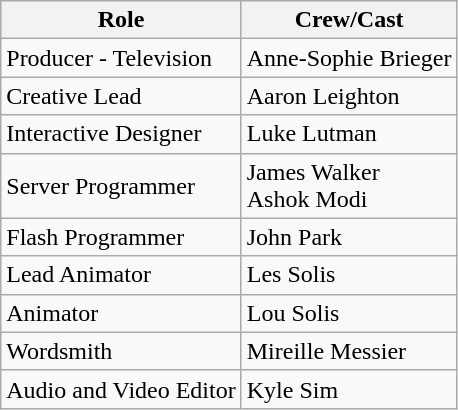<table class="wikitable">
<tr>
<th>Role</th>
<th>Crew/Cast</th>
</tr>
<tr>
<td>Producer - Television</td>
<td>Anne-Sophie Brieger</td>
</tr>
<tr>
<td>Creative Lead</td>
<td>Aaron Leighton</td>
</tr>
<tr>
<td>Interactive Designer</td>
<td>Luke Lutman</td>
</tr>
<tr>
<td>Server Programmer</td>
<td>James Walker<br>Ashok Modi</td>
</tr>
<tr>
<td>Flash Programmer</td>
<td>John Park</td>
</tr>
<tr>
<td>Lead Animator</td>
<td>Les Solis</td>
</tr>
<tr>
<td>Animator</td>
<td>Lou Solis</td>
</tr>
<tr>
<td>Wordsmith</td>
<td>Mireille Messier</td>
</tr>
<tr>
<td>Audio and Video Editor</td>
<td>Kyle Sim</td>
</tr>
</table>
